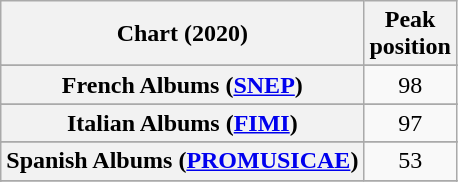<table class="wikitable sortable plainrowheaders" style="text-align:center">
<tr>
<th scope="col">Chart (2020)</th>
<th scope="col">Peak<br>position</th>
</tr>
<tr>
</tr>
<tr>
</tr>
<tr>
</tr>
<tr>
</tr>
<tr>
</tr>
<tr>
</tr>
<tr>
<th scope="row">French Albums (<a href='#'>SNEP</a>)</th>
<td>98</td>
</tr>
<tr>
</tr>
<tr>
</tr>
<tr>
<th scope="row">Italian Albums (<a href='#'>FIMI</a>)</th>
<td>97</td>
</tr>
<tr>
</tr>
<tr>
<th scope="row">Spanish Albums (<a href='#'>PROMUSICAE</a>)</th>
<td>53</td>
</tr>
<tr>
</tr>
<tr>
</tr>
<tr>
</tr>
<tr>
</tr>
<tr>
</tr>
<tr>
</tr>
<tr>
</tr>
<tr>
</tr>
<tr>
</tr>
<tr>
</tr>
</table>
